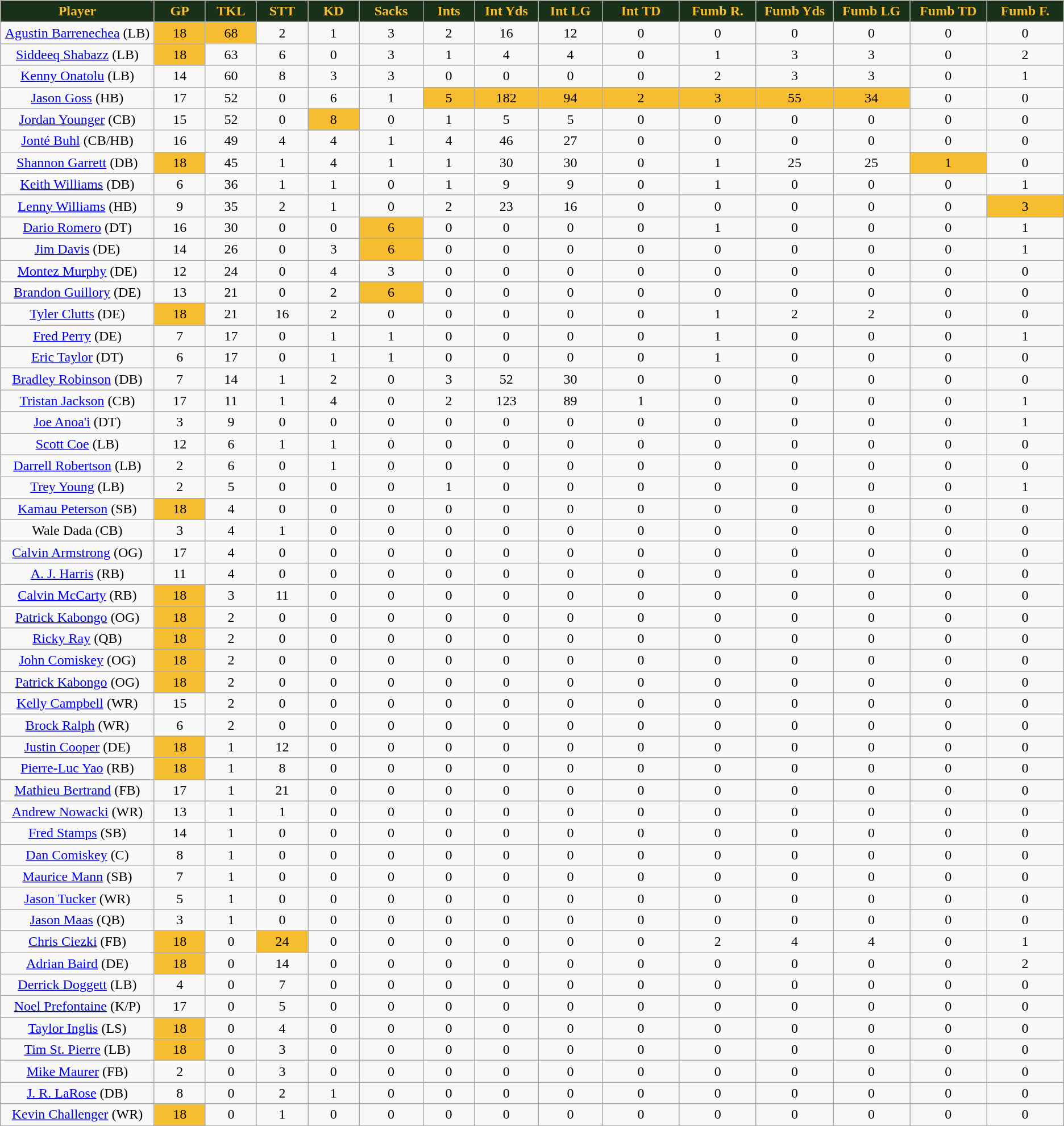<table class="wikitable sortable">
<tr>
<th style="background:#183118;color:#f7bd30;" width="12%">Player</th>
<th style="background:#183118;color:#f7bd30;" width="4%">GP</th>
<th style="background:#183118;color:#f7bd30;" width="4%">TKL</th>
<th style="background:#183118;color:#f7bd30;" width="4%">STT</th>
<th style="background:#183118;color:#f7bd30;" width="4%">KD</th>
<th style="background:#183118;color:#f7bd30;" width="5%">Sacks</th>
<th style="background:#183118;color:#f7bd30;" width="4%">Ints</th>
<th style="background:#183118;color:#f7bd30;" width="5%">Int Yds</th>
<th style="background:#183118;color:#f7bd30;" width="5%">Int LG</th>
<th style="background:#183118;color:#f7bd30;" width="6%">Int TD</th>
<th style="background:#183118;color:#f7bd30;" width="6%">Fumb R.</th>
<th style="background:#183118;color:#f7bd30;" width="6%">Fumb Yds</th>
<th style="background:#183118;color:#f7bd30;" width="6%">Fumb LG</th>
<th style="background:#183118;color:#f7bd30;" width="6%">Fumb TD</th>
<th style="background:#183118;color:#f7bd30;" width="6%">Fumb F.</th>
</tr>
<tr align="center">
<td><a href='#'>Agustin Barrenechea</a> (LB)</td>
<td bgcolor="#f7bd30">18</td>
<td bgcolor="#f7bd30">68</td>
<td>2</td>
<td>1</td>
<td>3</td>
<td>2</td>
<td>16</td>
<td>12</td>
<td>0</td>
<td>0</td>
<td>0</td>
<td>0</td>
<td>0</td>
<td>0</td>
</tr>
<tr align="center">
<td><a href='#'>Siddeeq Shabazz</a> (LB)</td>
<td bgcolor="#f7bd30">18</td>
<td>63</td>
<td>6</td>
<td>0</td>
<td>3</td>
<td>1</td>
<td>4</td>
<td>4</td>
<td>0</td>
<td>1</td>
<td>3</td>
<td>3</td>
<td>0</td>
<td>2</td>
</tr>
<tr align="center">
<td><a href='#'>Kenny Onatolu</a> (LB)</td>
<td>14</td>
<td>60</td>
<td>8</td>
<td>3</td>
<td>3</td>
<td>0</td>
<td>0</td>
<td>0</td>
<td>0</td>
<td>2</td>
<td>3</td>
<td>3</td>
<td>0</td>
<td>1</td>
</tr>
<tr align="center">
<td><a href='#'>Jason Goss</a> (HB)</td>
<td>17</td>
<td>52</td>
<td>0</td>
<td>6</td>
<td>1</td>
<td bgcolor="#f7bd30">5</td>
<td bgcolor="#f7bd30">182</td>
<td bgcolor="#f7bd30">94</td>
<td bgcolor="#f7bd30">2</td>
<td bgcolor="#f7bd30">3</td>
<td bgcolor="#f7bd30">55</td>
<td bgcolor="#f7bd30">34</td>
<td>0</td>
<td>0</td>
</tr>
<tr align="center">
<td><a href='#'>Jordan Younger</a> (CB)</td>
<td>15</td>
<td>52</td>
<td>0</td>
<td bgcolor="#f7bd30">8</td>
<td>0</td>
<td>1</td>
<td>5</td>
<td>5</td>
<td>0</td>
<td>0</td>
<td>0</td>
<td>0</td>
<td>0</td>
<td>0</td>
</tr>
<tr align="center">
<td><a href='#'>Jonté Buhl</a> (CB/HB)</td>
<td>16</td>
<td>49</td>
<td>4</td>
<td>4</td>
<td>1</td>
<td>4</td>
<td>46</td>
<td>27</td>
<td>0</td>
<td>0</td>
<td>0</td>
<td>0</td>
<td>0</td>
<td>0</td>
</tr>
<tr align="center">
<td><a href='#'>Shannon Garrett</a> (DB)</td>
<td bgcolor="#f7bd30">18</td>
<td>45</td>
<td>1</td>
<td>4</td>
<td>1</td>
<td>1</td>
<td>30</td>
<td>30</td>
<td>0</td>
<td>1</td>
<td>25</td>
<td>25</td>
<td bgcolor="#f7bd30">1</td>
<td>0</td>
</tr>
<tr align="center">
<td><a href='#'>Keith Williams</a> (DB)</td>
<td>6</td>
<td>36</td>
<td>1</td>
<td>1</td>
<td>0</td>
<td>1</td>
<td>9</td>
<td>9</td>
<td>0</td>
<td>1</td>
<td>0</td>
<td>0</td>
<td>0</td>
<td>1</td>
</tr>
<tr align="center">
<td><a href='#'>Lenny Williams</a> (HB)</td>
<td>9</td>
<td>35</td>
<td>2</td>
<td>1</td>
<td>0</td>
<td>2</td>
<td>23</td>
<td>16</td>
<td>0</td>
<td>0</td>
<td>0</td>
<td>0</td>
<td>0</td>
<td bgcolor="#f7bd30">3</td>
</tr>
<tr align="center">
<td><a href='#'>Dario Romero</a> (DT)</td>
<td>16</td>
<td>30</td>
<td>0</td>
<td>0</td>
<td bgcolor="#f7bd30">6</td>
<td>0</td>
<td>0</td>
<td>0</td>
<td>0</td>
<td>1</td>
<td>0</td>
<td>0</td>
<td>0</td>
<td>1</td>
</tr>
<tr align="center">
<td><a href='#'>Jim Davis</a> (DE)</td>
<td>14</td>
<td>26</td>
<td>0</td>
<td>3</td>
<td bgcolor="#f7bd30">6</td>
<td>0</td>
<td>0</td>
<td>0</td>
<td>0</td>
<td>0</td>
<td>0</td>
<td>0</td>
<td>0</td>
<td>1</td>
</tr>
<tr align="center">
<td><a href='#'>Montez Murphy</a> (DE)</td>
<td>12</td>
<td>24</td>
<td>0</td>
<td>4</td>
<td>3</td>
<td>0</td>
<td>0</td>
<td>0</td>
<td>0</td>
<td>0</td>
<td>0</td>
<td>0</td>
<td>0</td>
<td>0</td>
</tr>
<tr align="center">
<td><a href='#'>Brandon Guillory</a> (DE)</td>
<td>13</td>
<td>21</td>
<td>0</td>
<td>2</td>
<td bgcolor="#f7bd30">6</td>
<td>0</td>
<td>0</td>
<td>0</td>
<td>0</td>
<td>0</td>
<td>0</td>
<td>0</td>
<td>0</td>
<td>0</td>
</tr>
<tr align="center">
<td><a href='#'>Tyler Clutts</a> (DE)</td>
<td bgcolor="#f7bd30">18</td>
<td>21</td>
<td>16</td>
<td>2</td>
<td>0</td>
<td>0</td>
<td>0</td>
<td>0</td>
<td>0</td>
<td>1</td>
<td>2</td>
<td>2</td>
<td>0</td>
<td>0</td>
</tr>
<tr align="center">
<td><a href='#'>Fred Perry</a> (DE)</td>
<td>7</td>
<td>17</td>
<td>0</td>
<td>1</td>
<td>1</td>
<td>0</td>
<td>0</td>
<td>0</td>
<td>0</td>
<td>1</td>
<td>0</td>
<td>0</td>
<td>0</td>
<td>1</td>
</tr>
<tr align="center">
<td><a href='#'>Eric Taylor</a> (DT)</td>
<td>6</td>
<td>17</td>
<td>0</td>
<td>1</td>
<td>1</td>
<td>0</td>
<td>0</td>
<td>0</td>
<td>0</td>
<td>1</td>
<td>0</td>
<td>0</td>
<td>0</td>
<td>0</td>
</tr>
<tr align="center">
<td><a href='#'>Bradley Robinson</a> (DB)</td>
<td>7</td>
<td>14</td>
<td>1</td>
<td>2</td>
<td>0</td>
<td>3</td>
<td>52</td>
<td>30</td>
<td>0</td>
<td>0</td>
<td>0</td>
<td>0</td>
<td>0</td>
<td>0</td>
</tr>
<tr align="center">
<td><a href='#'>Tristan Jackson</a> (CB)</td>
<td>17</td>
<td>11</td>
<td>1</td>
<td>4</td>
<td>0</td>
<td>2</td>
<td>123</td>
<td>89</td>
<td>1</td>
<td>0</td>
<td>0</td>
<td>0</td>
<td>0</td>
<td>1</td>
</tr>
<tr align="center">
<td><a href='#'>Joe Anoa'i</a> (DT)</td>
<td>3</td>
<td>9</td>
<td>0</td>
<td>0</td>
<td>0</td>
<td>0</td>
<td>0</td>
<td>0</td>
<td>0</td>
<td>0</td>
<td>0</td>
<td>0</td>
<td>0</td>
<td>1</td>
</tr>
<tr align="center">
<td><a href='#'>Scott Coe</a> (LB)</td>
<td>12</td>
<td>6</td>
<td>1</td>
<td>1</td>
<td>0</td>
<td>0</td>
<td>0</td>
<td>0</td>
<td>0</td>
<td>0</td>
<td>0</td>
<td>0</td>
<td>0</td>
<td>0</td>
</tr>
<tr align="center">
<td><a href='#'>Darrell Robertson</a> (LB)</td>
<td>2</td>
<td>6</td>
<td>0</td>
<td>1</td>
<td>0</td>
<td>0</td>
<td>0</td>
<td>0</td>
<td>0</td>
<td>0</td>
<td>0</td>
<td>0</td>
<td>0</td>
<td>0</td>
</tr>
<tr align="center">
<td><a href='#'>Trey Young</a> (LB)</td>
<td>2</td>
<td>5</td>
<td>0</td>
<td>0</td>
<td>0</td>
<td>1</td>
<td>0</td>
<td>0</td>
<td>0</td>
<td>0</td>
<td>0</td>
<td>0</td>
<td>0</td>
<td>1</td>
</tr>
<tr align="center">
<td><a href='#'>Kamau Peterson</a> (SB)</td>
<td bgcolor="#f7bd30">18</td>
<td>4</td>
<td>0</td>
<td>0</td>
<td>0</td>
<td>0</td>
<td>0</td>
<td>0</td>
<td>0</td>
<td>0</td>
<td>0</td>
<td>0</td>
<td>0</td>
<td>0</td>
</tr>
<tr align="center">
<td>Wale Dada (CB)</td>
<td>3</td>
<td>4</td>
<td>1</td>
<td>0</td>
<td>0</td>
<td>0</td>
<td>0</td>
<td>0</td>
<td>0</td>
<td>0</td>
<td>0</td>
<td>0</td>
<td>0</td>
<td>0</td>
</tr>
<tr align="center">
<td><a href='#'>Calvin Armstrong</a> (OG)</td>
<td>17</td>
<td>4</td>
<td>0</td>
<td>0</td>
<td>0</td>
<td>0</td>
<td>0</td>
<td>0</td>
<td>0</td>
<td>0</td>
<td>0</td>
<td>0</td>
<td>0</td>
<td>0</td>
</tr>
<tr align="center">
<td><a href='#'>A. J. Harris</a> (RB)</td>
<td>11</td>
<td>4</td>
<td>0</td>
<td>0</td>
<td>0</td>
<td>0</td>
<td>0</td>
<td>0</td>
<td>0</td>
<td>0</td>
<td>0</td>
<td>0</td>
<td>0</td>
<td>0</td>
</tr>
<tr align="center">
<td><a href='#'>Calvin McCarty</a> (RB)</td>
<td bgcolor="#f7bd30">18</td>
<td>3</td>
<td>11</td>
<td>0</td>
<td>0</td>
<td>0</td>
<td>0</td>
<td>0</td>
<td>0</td>
<td>0</td>
<td>0</td>
<td>0</td>
<td>0</td>
<td>0</td>
</tr>
<tr align="center">
<td><a href='#'>Patrick Kabongo</a> (OG)</td>
<td bgcolor="#f7bd30">18</td>
<td>2</td>
<td>0</td>
<td>0</td>
<td>0</td>
<td>0</td>
<td>0</td>
<td>0</td>
<td>0</td>
<td>0</td>
<td>0</td>
<td>0</td>
<td>0</td>
<td>0</td>
</tr>
<tr align="center">
<td><a href='#'>Ricky Ray</a> (QB)</td>
<td bgcolor="#f7bd30">18</td>
<td>2</td>
<td>0</td>
<td>0</td>
<td>0</td>
<td>0</td>
<td>0</td>
<td>0</td>
<td>0</td>
<td>0</td>
<td>0</td>
<td>0</td>
<td>0</td>
<td>0</td>
</tr>
<tr align="center">
<td><a href='#'>John Comiskey</a> (OG)</td>
<td bgcolor="#f7bd30">18</td>
<td>2</td>
<td>0</td>
<td>0</td>
<td>0</td>
<td>0</td>
<td>0</td>
<td>0</td>
<td>0</td>
<td>0</td>
<td>0</td>
<td>0</td>
<td>0</td>
<td>0</td>
</tr>
<tr align="center">
<td><a href='#'>Patrick Kabongo</a> (OG)</td>
<td bgcolor="#f7bd30">18</td>
<td>2</td>
<td>0</td>
<td>0</td>
<td>0</td>
<td>0</td>
<td>0</td>
<td>0</td>
<td>0</td>
<td>0</td>
<td>0</td>
<td>0</td>
<td>0</td>
<td>0</td>
</tr>
<tr align="center">
<td><a href='#'>Kelly Campbell</a> (WR)</td>
<td>15</td>
<td>2</td>
<td>0</td>
<td>0</td>
<td>0</td>
<td>0</td>
<td>0</td>
<td>0</td>
<td>0</td>
<td>0</td>
<td>0</td>
<td>0</td>
<td>0</td>
<td>0</td>
</tr>
<tr align="center">
<td><a href='#'>Brock Ralph</a> (WR)</td>
<td>6</td>
<td>2</td>
<td>0</td>
<td>0</td>
<td>0</td>
<td>0</td>
<td>0</td>
<td>0</td>
<td>0</td>
<td>0</td>
<td>0</td>
<td>0</td>
<td>0</td>
<td>0</td>
</tr>
<tr align="center">
<td><a href='#'>Justin Cooper</a> (DE)</td>
<td bgcolor="#f7bd30">18</td>
<td>1</td>
<td>12</td>
<td>0</td>
<td>0</td>
<td>0</td>
<td>0</td>
<td>0</td>
<td>0</td>
<td>0</td>
<td>0</td>
<td>0</td>
<td>0</td>
<td>0</td>
</tr>
<tr align="center">
<td><a href='#'>Pierre-Luc Yao</a> (RB)</td>
<td bgcolor="#f7bd30">18</td>
<td>1</td>
<td>8</td>
<td>0</td>
<td>0</td>
<td>0</td>
<td>0</td>
<td>0</td>
<td>0</td>
<td>0</td>
<td>0</td>
<td>0</td>
<td>0</td>
<td>0</td>
</tr>
<tr align="center">
<td><a href='#'>Mathieu Bertrand</a> (FB)</td>
<td>17</td>
<td>1</td>
<td>21</td>
<td>0</td>
<td>0</td>
<td>0</td>
<td>0</td>
<td>0</td>
<td>0</td>
<td>0</td>
<td>0</td>
<td>0</td>
<td>0</td>
<td>0</td>
</tr>
<tr align="center">
<td><a href='#'>Andrew Nowacki</a> (WR)</td>
<td>13</td>
<td>1</td>
<td>1</td>
<td>0</td>
<td>0</td>
<td>0</td>
<td>0</td>
<td>0</td>
<td>0</td>
<td>0</td>
<td>0</td>
<td>0</td>
<td>0</td>
<td>0</td>
</tr>
<tr align="center">
<td><a href='#'>Fred Stamps</a> (SB)</td>
<td>14</td>
<td>1</td>
<td>0</td>
<td>0</td>
<td>0</td>
<td>0</td>
<td>0</td>
<td>0</td>
<td>0</td>
<td>0</td>
<td>0</td>
<td>0</td>
<td>0</td>
<td>0</td>
</tr>
<tr align="center">
<td><a href='#'>Dan Comiskey</a> (C)</td>
<td>8</td>
<td>1</td>
<td>0</td>
<td>0</td>
<td>0</td>
<td>0</td>
<td>0</td>
<td>0</td>
<td>0</td>
<td>0</td>
<td>0</td>
<td>0</td>
<td>0</td>
<td>0</td>
</tr>
<tr align="center">
<td><a href='#'>Maurice Mann</a> (SB)</td>
<td>7</td>
<td>1</td>
<td>0</td>
<td>0</td>
<td>0</td>
<td>0</td>
<td>0</td>
<td>0</td>
<td>0</td>
<td>0</td>
<td>0</td>
<td>0</td>
<td>0</td>
<td>0</td>
</tr>
<tr align="center">
<td><a href='#'>Jason Tucker</a> (WR)</td>
<td>5</td>
<td>1</td>
<td>0</td>
<td>0</td>
<td>0</td>
<td>0</td>
<td>0</td>
<td>0</td>
<td>0</td>
<td>0</td>
<td>0</td>
<td>0</td>
<td>0</td>
<td>0</td>
</tr>
<tr align="center">
<td><a href='#'>Jason Maas</a> (QB)</td>
<td>3</td>
<td>1</td>
<td>0</td>
<td>0</td>
<td>0</td>
<td>0</td>
<td>0</td>
<td>0</td>
<td>0</td>
<td>0</td>
<td>0</td>
<td>0</td>
<td>0</td>
<td>0</td>
</tr>
<tr align="center">
<td><a href='#'>Chris Ciezki</a> (FB)</td>
<td bgcolor="#f7bd30">18</td>
<td>0</td>
<td bgcolor="#f7bd30">24</td>
<td>0</td>
<td>0</td>
<td>0</td>
<td>0</td>
<td>0</td>
<td>0</td>
<td>2</td>
<td>4</td>
<td>4</td>
<td>0</td>
<td>1</td>
</tr>
<tr align="center">
<td><a href='#'>Adrian Baird</a> (DE)</td>
<td bgcolor="#f7bd30">18</td>
<td>0</td>
<td>14</td>
<td>0</td>
<td>0</td>
<td>0</td>
<td>0</td>
<td>0</td>
<td>0</td>
<td>0</td>
<td>0</td>
<td>0</td>
<td>0</td>
<td>2</td>
</tr>
<tr align="center">
<td><a href='#'>Derrick Doggett</a> (LB)</td>
<td>4</td>
<td>0</td>
<td>7</td>
<td>0</td>
<td>0</td>
<td>0</td>
<td>0</td>
<td>0</td>
<td>0</td>
<td>0</td>
<td>0</td>
<td>0</td>
<td>0</td>
<td>0</td>
</tr>
<tr align="center">
<td><a href='#'>Noel Prefontaine</a> (K/P)</td>
<td>17</td>
<td>0</td>
<td>5</td>
<td>0</td>
<td>0</td>
<td>0</td>
<td>0</td>
<td>0</td>
<td>0</td>
<td>0</td>
<td>0</td>
<td>0</td>
<td>0</td>
<td>0</td>
</tr>
<tr align="center">
<td><a href='#'>Taylor Inglis</a> (LS)</td>
<td bgcolor="#f7bd30">18</td>
<td>0</td>
<td>4</td>
<td>0</td>
<td>0</td>
<td>0</td>
<td>0</td>
<td>0</td>
<td>0</td>
<td>0</td>
<td>0</td>
<td>0</td>
<td>0</td>
<td>0</td>
</tr>
<tr align="center">
<td><a href='#'>Tim St. Pierre</a> (LB)</td>
<td bgcolor="#f7bd30">18</td>
<td>0</td>
<td>3</td>
<td>0</td>
<td>0</td>
<td>0</td>
<td>0</td>
<td>0</td>
<td>0</td>
<td>0</td>
<td>0</td>
<td>0</td>
<td>0</td>
<td>0</td>
</tr>
<tr align="center">
<td><a href='#'>Mike Maurer</a> (FB)</td>
<td>2</td>
<td>0</td>
<td>3</td>
<td>0</td>
<td>0</td>
<td>0</td>
<td>0</td>
<td>0</td>
<td>0</td>
<td>0</td>
<td>0</td>
<td>0</td>
<td>0</td>
<td>0</td>
</tr>
<tr align="center">
<td><a href='#'>J. R. LaRose</a> (DB)</td>
<td>8</td>
<td>0</td>
<td>2</td>
<td>1</td>
<td>0</td>
<td>0</td>
<td>0</td>
<td>0</td>
<td>0</td>
<td>0</td>
<td>0</td>
<td>0</td>
<td>0</td>
<td>0</td>
</tr>
<tr align="center">
<td><a href='#'>Kevin Challenger</a> (WR)</td>
<td bgcolor="#f7bd30">18</td>
<td>0</td>
<td>1</td>
<td>0</td>
<td>0</td>
<td>0</td>
<td>0</td>
<td>0</td>
<td>0</td>
<td>0</td>
<td>0</td>
<td>0</td>
<td>0</td>
<td>0</td>
</tr>
</table>
